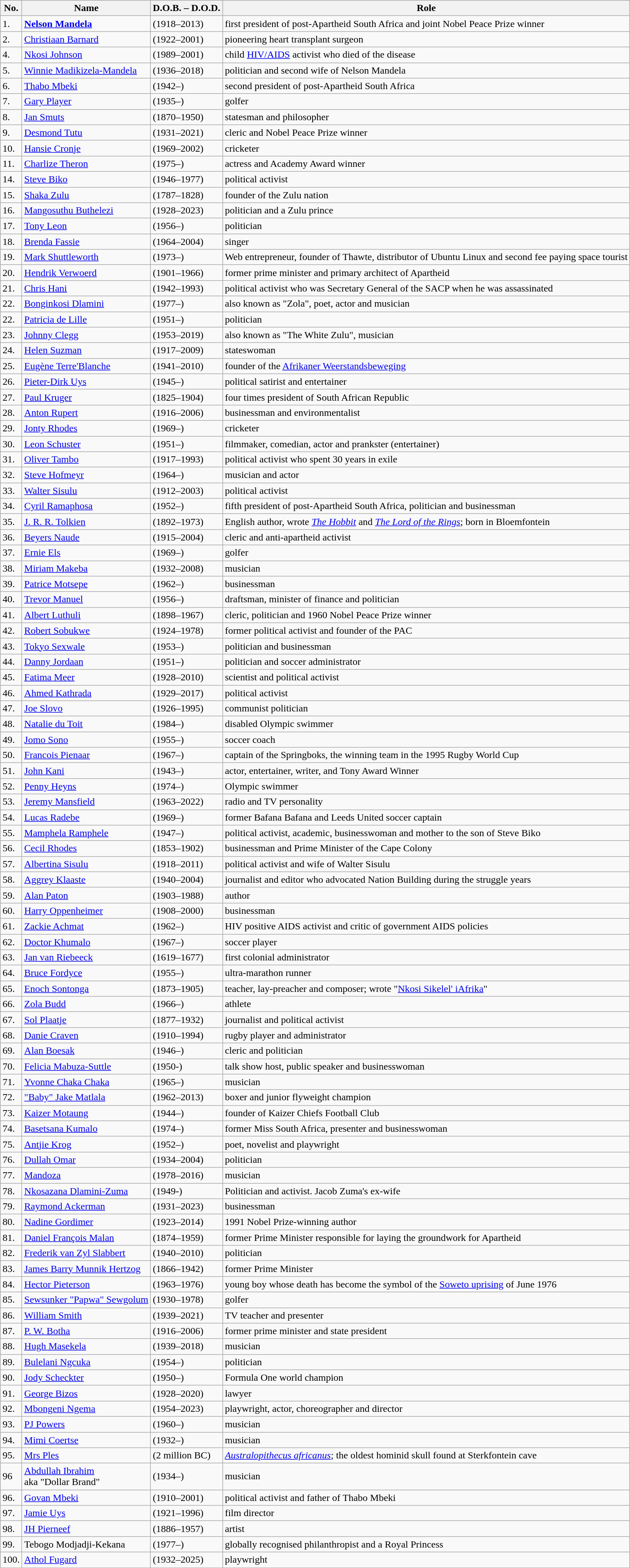<table class="wikitable">
<tr>
<th>No.</th>
<th>Name</th>
<th>D.O.B. – D.O.D.</th>
<th>Role</th>
</tr>
<tr>
<td>1.</td>
<td><strong><a href='#'>Nelson Mandela</a></strong></td>
<td>(1918–2013)</td>
<td>first president of post-Apartheid South Africa and joint Nobel Peace Prize winner</td>
</tr>
<tr>
<td>2.</td>
<td><a href='#'>Christiaan Barnard</a></td>
<td>(1922–2001)</td>
<td>pioneering heart transplant surgeon</td>
</tr>
<tr>
<td>4.</td>
<td><a href='#'>Nkosi Johnson</a></td>
<td>(1989–2001)</td>
<td>child <a href='#'>HIV/AIDS</a> activist who died of the disease</td>
</tr>
<tr>
<td>5.</td>
<td><a href='#'>Winnie Madikizela-Mandela</a></td>
<td>(1936–2018)</td>
<td>politician and second wife of Nelson Mandela</td>
</tr>
<tr>
<td>6.</td>
<td><a href='#'>Thabo Mbeki</a></td>
<td>(1942–)</td>
<td>second president of post-Apartheid South Africa</td>
</tr>
<tr>
<td>7.</td>
<td><a href='#'>Gary Player</a></td>
<td>(1935–)</td>
<td>golfer</td>
</tr>
<tr>
<td>8.</td>
<td><a href='#'>Jan Smuts</a></td>
<td>(1870–1950)</td>
<td>statesman and philosopher</td>
</tr>
<tr>
<td>9.</td>
<td><a href='#'>Desmond Tutu</a></td>
<td>(1931–2021)</td>
<td>cleric and Nobel Peace Prize winner</td>
</tr>
<tr>
<td>10.</td>
<td><a href='#'>Hansie Cronje</a></td>
<td>(1969–2002)</td>
<td>cricketer</td>
</tr>
<tr>
<td>11.</td>
<td><a href='#'>Charlize Theron</a></td>
<td>(1975–)</td>
<td>actress and Academy Award winner</td>
</tr>
<tr>
<td>14.</td>
<td><a href='#'>Steve Biko</a></td>
<td>(1946–1977)</td>
<td>political activist</td>
</tr>
<tr>
<td>15.</td>
<td><a href='#'>Shaka Zulu</a></td>
<td>(1787–1828)</td>
<td>founder of the Zulu nation</td>
</tr>
<tr>
<td>16.</td>
<td><a href='#'>Mangosuthu Buthelezi</a></td>
<td>(1928–2023)</td>
<td>politician and a Zulu prince</td>
</tr>
<tr>
<td>17.</td>
<td><a href='#'>Tony Leon</a></td>
<td>(1956–)</td>
<td>politician</td>
</tr>
<tr>
<td>18.</td>
<td><a href='#'>Brenda Fassie</a></td>
<td>(1964–2004)</td>
<td>singer</td>
</tr>
<tr>
<td>19.</td>
<td><a href='#'>Mark Shuttleworth</a></td>
<td>(1973–)</td>
<td>Web entrepreneur, founder of Thawte, distributor of Ubuntu Linux and second fee paying space tourist</td>
</tr>
<tr>
<td>20.</td>
<td><a href='#'>Hendrik Verwoerd</a></td>
<td>(1901–1966)</td>
<td>former prime minister and primary architect of Apartheid</td>
</tr>
<tr>
<td>21.</td>
<td><a href='#'>Chris Hani</a></td>
<td>(1942–1993)</td>
<td>political activist who was Secretary General of the SACP when he was assassinated</td>
</tr>
<tr>
<td>22.</td>
<td><a href='#'>Bonginkosi Dlamini</a></td>
<td>(1977–)</td>
<td>also known as "Zola", poet, actor and musician</td>
</tr>
<tr>
<td>22.</td>
<td><a href='#'>Patricia de Lille</a></td>
<td>(1951–)</td>
<td>politician</td>
</tr>
<tr>
<td>23.</td>
<td><a href='#'>Johnny Clegg</a></td>
<td>(1953–2019)</td>
<td>also known as "The White Zulu", musician</td>
</tr>
<tr>
<td>24.</td>
<td><a href='#'>Helen Suzman</a></td>
<td>(1917–2009)</td>
<td>stateswoman</td>
</tr>
<tr>
<td>25.</td>
<td><a href='#'>Eugène Terre'Blanche</a></td>
<td>(1941–2010)</td>
<td>founder of the <a href='#'>Afrikaner Weerstandsbeweging</a></td>
</tr>
<tr>
<td>26.</td>
<td><a href='#'>Pieter-Dirk Uys</a></td>
<td>(1945–)</td>
<td>political satirist and entertainer</td>
</tr>
<tr>
<td>27.</td>
<td><a href='#'>Paul Kruger</a></td>
<td>(1825–1904)</td>
<td>four times president of South African Republic</td>
</tr>
<tr>
<td>28.</td>
<td><a href='#'>Anton Rupert</a></td>
<td>(1916–2006)</td>
<td>businessman and environmentalist</td>
</tr>
<tr>
<td>29.</td>
<td><a href='#'>Jonty Rhodes</a></td>
<td>(1969–)</td>
<td>cricketer</td>
</tr>
<tr>
<td>30.</td>
<td><a href='#'>Leon Schuster</a></td>
<td>(1951–)</td>
<td>filmmaker, comedian, actor and prankster (entertainer)</td>
</tr>
<tr>
<td>31.</td>
<td><a href='#'>Oliver Tambo</a></td>
<td>(1917–1993)</td>
<td>political activist who spent 30 years in exile</td>
</tr>
<tr>
<td>32.</td>
<td><a href='#'>Steve Hofmeyr</a></td>
<td>(1964–)</td>
<td>musician and actor</td>
</tr>
<tr>
<td>33.</td>
<td><a href='#'>Walter Sisulu</a></td>
<td>(1912–2003)</td>
<td>political activist</td>
</tr>
<tr>
<td>34.</td>
<td><a href='#'>Cyril Ramaphosa</a></td>
<td>(1952–)</td>
<td>fifth president of post-Apartheid South Africa, politician and businessman</td>
</tr>
<tr>
<td>35.</td>
<td><a href='#'>J. R. R. Tolkien</a></td>
<td>(1892–1973)</td>
<td>English author, wrote <em><a href='#'>The Hobbit</a></em> and <em><a href='#'>The Lord of the Rings</a></em>; born in Bloemfontein</td>
</tr>
<tr>
<td>36.</td>
<td><a href='#'>Beyers Naude</a></td>
<td>(1915–2004)</td>
<td>cleric and anti-apartheid activist</td>
</tr>
<tr>
<td>37.</td>
<td><a href='#'>Ernie Els</a></td>
<td>(1969–)</td>
<td>golfer</td>
</tr>
<tr>
<td>38.</td>
<td><a href='#'>Miriam Makeba</a></td>
<td>(1932–2008)</td>
<td>musician</td>
</tr>
<tr>
<td>39.</td>
<td><a href='#'>Patrice Motsepe</a></td>
<td>(1962–)</td>
<td>businessman</td>
</tr>
<tr>
<td>40.</td>
<td><a href='#'>Trevor Manuel</a></td>
<td>(1956–)</td>
<td>draftsman, minister of finance and politician</td>
</tr>
<tr>
<td>41.</td>
<td><a href='#'>Albert Luthuli</a></td>
<td>(1898–1967)</td>
<td>cleric, politician and 1960 Nobel Peace Prize winner</td>
</tr>
<tr>
<td>42.</td>
<td><a href='#'>Robert Sobukwe</a></td>
<td>(1924–1978)</td>
<td>former political activist and founder of the PAC</td>
</tr>
<tr>
<td>43.</td>
<td><a href='#'>Tokyo Sexwale</a></td>
<td>(1953–)</td>
<td>politician and businessman</td>
</tr>
<tr>
<td>44.</td>
<td><a href='#'>Danny Jordaan</a></td>
<td>(1951–)</td>
<td>politician and soccer administrator</td>
</tr>
<tr>
<td>45.</td>
<td><a href='#'>Fatima Meer</a></td>
<td>(1928–2010)</td>
<td>scientist and political activist</td>
</tr>
<tr>
<td>46.</td>
<td><a href='#'>Ahmed Kathrada</a></td>
<td>(1929–2017)</td>
<td>political activist</td>
</tr>
<tr>
<td>47.</td>
<td><a href='#'>Joe Slovo</a></td>
<td>(1926–1995)</td>
<td>communist politician</td>
</tr>
<tr>
<td>48.</td>
<td><a href='#'>Natalie du Toit</a></td>
<td>(1984–)</td>
<td>disabled Olympic swimmer</td>
</tr>
<tr>
<td>49.</td>
<td><a href='#'>Jomo Sono</a></td>
<td>(1955–)</td>
<td>soccer coach</td>
</tr>
<tr>
<td>50.</td>
<td><a href='#'>Francois Pienaar</a></td>
<td>(1967–)</td>
<td>captain of the Springboks, the winning team in the 1995 Rugby World Cup</td>
</tr>
<tr>
<td>51.</td>
<td><a href='#'>John Kani</a></td>
<td>(1943–)</td>
<td>actor, entertainer, writer, and Tony Award Winner</td>
</tr>
<tr>
<td>52.</td>
<td><a href='#'>Penny Heyns</a></td>
<td>(1974–)</td>
<td>Olympic swimmer</td>
</tr>
<tr>
<td>53.</td>
<td><a href='#'>Jeremy Mansfield</a></td>
<td>(1963–2022)</td>
<td>radio and TV personality</td>
</tr>
<tr>
<td>54.</td>
<td><a href='#'>Lucas Radebe</a></td>
<td>(1969–)</td>
<td>former Bafana Bafana and Leeds United soccer captain</td>
</tr>
<tr>
<td>55.</td>
<td><a href='#'>Mamphela Ramphele</a></td>
<td>(1947–)</td>
<td>political activist, academic, businesswoman and mother to the son of Steve Biko</td>
</tr>
<tr>
<td>56.</td>
<td><a href='#'>Cecil Rhodes</a></td>
<td>(1853–1902)</td>
<td>businessman and Prime Minister of the Cape Colony</td>
</tr>
<tr>
<td>57.</td>
<td><a href='#'>Albertina Sisulu</a></td>
<td>(1918–2011)</td>
<td>political activist and wife of Walter Sisulu</td>
</tr>
<tr>
<td>58.</td>
<td><a href='#'>Aggrey Klaaste</a></td>
<td>(1940–2004)</td>
<td>journalist and editor who advocated Nation Building during the struggle years</td>
</tr>
<tr>
<td>59.</td>
<td><a href='#'>Alan Paton</a></td>
<td>(1903–1988)</td>
<td>author</td>
</tr>
<tr>
<td>60.</td>
<td><a href='#'>Harry Oppenheimer</a></td>
<td>(1908–2000)</td>
<td>businessman</td>
</tr>
<tr>
<td>61.</td>
<td><a href='#'>Zackie Achmat</a></td>
<td>(1962–)</td>
<td>HIV positive AIDS activist and critic of government AIDS policies</td>
</tr>
<tr>
<td>62.</td>
<td><a href='#'>Doctor Khumalo</a></td>
<td>(1967–)</td>
<td>soccer player</td>
</tr>
<tr>
<td>63.</td>
<td><a href='#'>Jan van Riebeeck</a></td>
<td>(1619–1677)</td>
<td>first colonial administrator</td>
</tr>
<tr>
<td>64.</td>
<td><a href='#'>Bruce Fordyce</a></td>
<td>(1955–)</td>
<td>ultra-marathon runner</td>
</tr>
<tr>
<td>65.</td>
<td><a href='#'>Enoch Sontonga</a></td>
<td>(1873–1905)</td>
<td>teacher, lay-preacher and composer; wrote "<a href='#'>Nkosi Sikelel' iAfrika</a>"</td>
</tr>
<tr>
<td>66.</td>
<td><a href='#'>Zola Budd</a></td>
<td>(1966–)</td>
<td>athlete</td>
</tr>
<tr>
<td>67.</td>
<td><a href='#'>Sol Plaatje</a></td>
<td>(1877–1932)</td>
<td>journalist and political activist</td>
</tr>
<tr>
<td>68.</td>
<td><a href='#'>Danie Craven</a></td>
<td>(1910–1994)</td>
<td>rugby player and administrator</td>
</tr>
<tr>
<td>69.</td>
<td><a href='#'>Alan Boesak</a></td>
<td>(1946–)</td>
<td>cleric and politician</td>
</tr>
<tr>
<td>70.</td>
<td><a href='#'>Felicia Mabuza-Suttle</a></td>
<td>(1950-)</td>
<td>talk show host, public speaker and businesswoman</td>
</tr>
<tr>
<td>71.</td>
<td><a href='#'>Yvonne Chaka Chaka</a></td>
<td>(1965–)</td>
<td>musician</td>
</tr>
<tr>
<td>72.</td>
<td><a href='#'>"Baby" Jake Matlala</a></td>
<td>(1962–2013)</td>
<td>boxer and junior flyweight champion</td>
</tr>
<tr>
<td>73.</td>
<td><a href='#'>Kaizer Motaung</a></td>
<td>(1944–)</td>
<td>founder of Kaizer Chiefs Football Club</td>
</tr>
<tr>
<td>74.</td>
<td><a href='#'>Basetsana Kumalo</a></td>
<td>(1974–)</td>
<td>former Miss South Africa, presenter and businesswoman</td>
</tr>
<tr>
<td>75.</td>
<td><a href='#'>Antjie Krog</a></td>
<td>(1952–)</td>
<td>poet, novelist and playwright</td>
</tr>
<tr>
<td>76.</td>
<td><a href='#'>Dullah Omar</a></td>
<td>(1934–2004)</td>
<td>politician</td>
</tr>
<tr>
<td>77.</td>
<td><a href='#'>Mandoza</a></td>
<td>(1978–2016)</td>
<td>musician</td>
</tr>
<tr>
<td>78.</td>
<td><a href='#'>Nkosazana Dlamini-Zuma</a></td>
<td>(1949-)</td>
<td>Politician and activist. Jacob Zuma's ex-wife</td>
</tr>
<tr>
<td>79.</td>
<td><a href='#'>Raymond Ackerman</a></td>
<td>(1931–2023)</td>
<td>businessman</td>
</tr>
<tr>
<td>80.</td>
<td><a href='#'>Nadine Gordimer</a></td>
<td>(1923–2014)</td>
<td>1991 Nobel Prize-winning author</td>
</tr>
<tr>
<td>81.</td>
<td><a href='#'>Daniel François Malan</a></td>
<td>(1874–1959)</td>
<td>former Prime Minister responsible for laying the groundwork for Apartheid</td>
</tr>
<tr>
<td>82.</td>
<td><a href='#'>Frederik van Zyl Slabbert</a></td>
<td>(1940–2010)</td>
<td>politician</td>
</tr>
<tr>
<td>83.</td>
<td><a href='#'>James Barry Munnik Hertzog</a></td>
<td>(1866–1942)</td>
<td>former Prime Minister</td>
</tr>
<tr>
<td>84.</td>
<td><a href='#'>Hector Pieterson</a></td>
<td>(1963–1976)</td>
<td>young boy whose death has become the symbol of the <a href='#'>Soweto uprising</a> of June 1976</td>
</tr>
<tr>
<td>85.</td>
<td><a href='#'>Sewsunker "Papwa" Sewgolum</a></td>
<td>(1930–1978)</td>
<td>golfer</td>
</tr>
<tr>
<td>86.</td>
<td><a href='#'>William Smith</a></td>
<td>(1939–2021)</td>
<td>TV teacher and presenter</td>
</tr>
<tr>
<td>87.</td>
<td><a href='#'>P. W. Botha</a></td>
<td>(1916–2006)</td>
<td>former prime minister and state president</td>
</tr>
<tr>
<td>88.</td>
<td><a href='#'>Hugh Masekela</a></td>
<td>(1939–2018)</td>
<td>musician</td>
</tr>
<tr>
<td>89.</td>
<td><a href='#'>Bulelani Ngcuka</a></td>
<td>(1954–)</td>
<td>politician</td>
</tr>
<tr>
<td>90.</td>
<td><a href='#'>Jody Scheckter</a></td>
<td>(1950–)</td>
<td>Formula One world champion</td>
</tr>
<tr>
<td>91.</td>
<td><a href='#'>George Bizos</a></td>
<td>(1928–2020)</td>
<td>lawyer</td>
</tr>
<tr>
<td>92.</td>
<td><a href='#'>Mbongeni Ngema</a></td>
<td>(1954–2023)</td>
<td>playwright, actor, choreographer and director</td>
</tr>
<tr>
<td>93.</td>
<td><a href='#'>PJ Powers</a></td>
<td>(1960–)</td>
<td>musician</td>
</tr>
<tr>
<td>94.</td>
<td><a href='#'>Mimi Coertse</a></td>
<td>(1932–)</td>
<td>musician</td>
</tr>
<tr>
<td>95.</td>
<td><a href='#'>Mrs Ples</a></td>
<td>(2 million BC)</td>
<td><em><a href='#'>Australopithecus africanus</a></em>; the oldest hominid skull found at Sterkfontein cave</td>
</tr>
<tr>
<td>96</td>
<td><a href='#'>Abdullah Ibrahim</a><br>aka "Dollar Brand"</td>
<td>(1934–)</td>
<td>musician</td>
</tr>
<tr>
<td>96.</td>
<td><a href='#'>Govan Mbeki</a></td>
<td>(1910–2001)</td>
<td>political activist and father of Thabo Mbeki</td>
</tr>
<tr>
<td>97.</td>
<td><a href='#'>Jamie Uys</a></td>
<td>(1921–1996)</td>
<td>film director</td>
</tr>
<tr>
<td>98.</td>
<td><a href='#'>JH Pierneef</a></td>
<td>(1886–1957)</td>
<td>artist</td>
</tr>
<tr>
<td>99.</td>
<td>Tebogo Modjadji-Kekana</td>
<td>(1977–)</td>
<td>globally recognised philanthropist and a Royal Princess</td>
</tr>
<tr>
<td>100.</td>
<td><a href='#'>Athol Fugard</a></td>
<td>(1932–2025)</td>
<td>playwright</td>
</tr>
</table>
